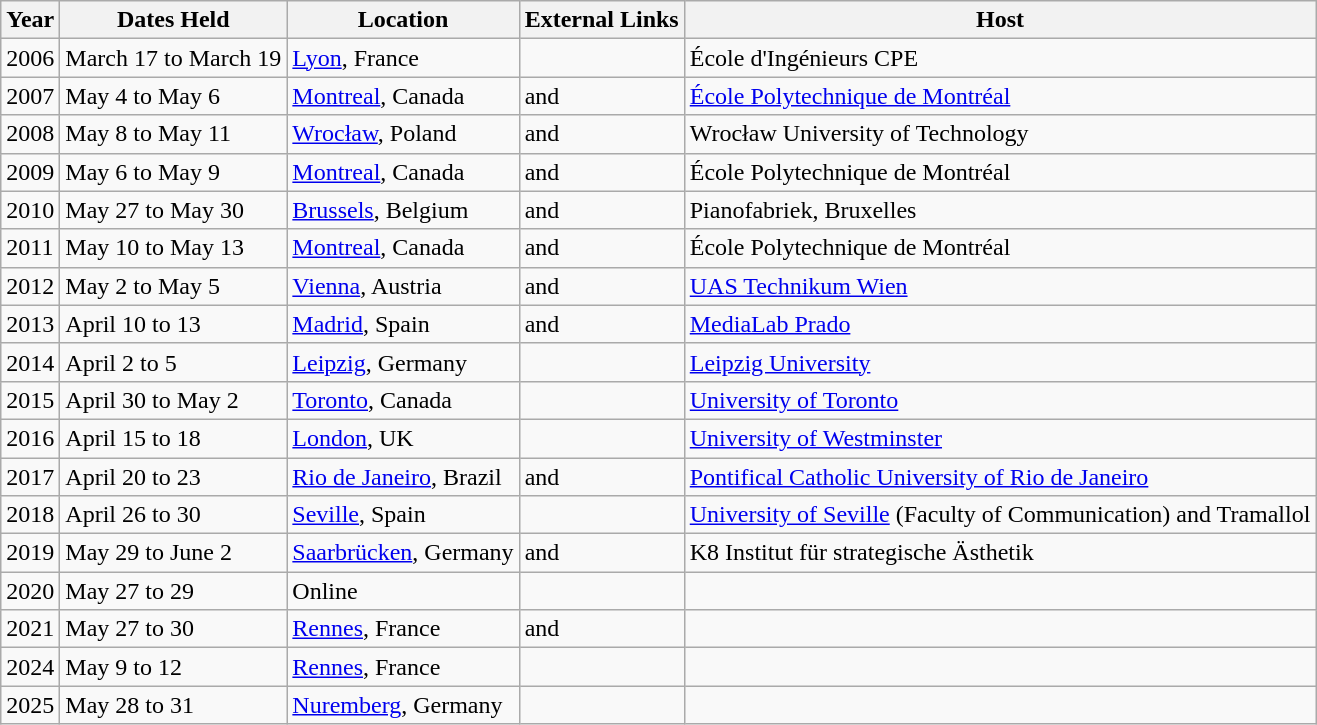<table class="wikitable">
<tr>
<th>Year</th>
<th>Dates Held</th>
<th>Location</th>
<th>External Links</th>
<th>Host</th>
</tr>
<tr>
<td>2006</td>
<td>March 17 to March 19</td>
<td><a href='#'>Lyon</a>, France</td>
<td></td>
<td>École d'Ingénieurs CPE</td>
</tr>
<tr>
<td>2007</td>
<td>May 4 to May 6</td>
<td><a href='#'>Montreal</a>, Canada</td>
<td> and </td>
<td><a href='#'>École Polytechnique de Montréal</a></td>
</tr>
<tr>
<td>2008</td>
<td>May 8 to May 11</td>
<td><a href='#'>Wrocław</a>, Poland</td>
<td> and </td>
<td>Wrocław University of Technology</td>
</tr>
<tr>
<td>2009</td>
<td>May 6 to May 9</td>
<td><a href='#'>Montreal</a>, Canada</td>
<td> and </td>
<td>École Polytechnique de Montréal</td>
</tr>
<tr>
<td>2010</td>
<td>May 27 to May 30</td>
<td><a href='#'>Brussels</a>, Belgium</td>
<td> and </td>
<td>Pianofabriek, Bruxelles</td>
</tr>
<tr>
<td>2011</td>
<td>May 10 to May 13</td>
<td><a href='#'>Montreal</a>, Canada</td>
<td> and </td>
<td>École Polytechnique de Montréal</td>
</tr>
<tr>
<td>2012</td>
<td>May 2 to May 5</td>
<td><a href='#'>Vienna</a>, Austria</td>
<td> and </td>
<td><a href='#'>UAS Technikum Wien</a></td>
</tr>
<tr>
<td>2013</td>
<td>April 10 to 13</td>
<td><a href='#'>Madrid</a>, Spain</td>
<td> and </td>
<td><a href='#'>MediaLab Prado</a></td>
</tr>
<tr>
<td>2014</td>
<td>April 2 to 5</td>
<td><a href='#'>Leipzig</a>, Germany</td>
<td></td>
<td><a href='#'>Leipzig University</a></td>
</tr>
<tr>
<td>2015</td>
<td>April 30 to May 2</td>
<td><a href='#'>Toronto</a>, Canada</td>
<td></td>
<td><a href='#'>University of Toronto</a></td>
</tr>
<tr>
<td>2016</td>
<td>April 15 to 18</td>
<td><a href='#'>London</a>, UK</td>
<td></td>
<td><a href='#'>University of Westminster</a></td>
</tr>
<tr>
<td>2017</td>
<td>April 20 to 23</td>
<td><a href='#'>Rio de Janeiro</a>, Brazil</td>
<td> and </td>
<td><a href='#'>Pontifical Catholic University of Rio de Janeiro</a></td>
</tr>
<tr>
<td>2018</td>
<td>April 26 to 30</td>
<td><a href='#'>Seville</a>, Spain</td>
<td></td>
<td><a href='#'>University of Seville</a> (Faculty of Communication) and Tramallol</td>
</tr>
<tr>
<td>2019</td>
<td>May 29 to June 2</td>
<td><a href='#'>Saarbrücken</a>, Germany</td>
<td> and </td>
<td>K8 Institut für strategische Ästhetik</td>
</tr>
<tr>
<td>2020</td>
<td>May 27 to 29</td>
<td>Online</td>
<td></td>
<td></td>
</tr>
<tr>
<td>2021</td>
<td>May 27 to 30</td>
<td><a href='#'>Rennes</a>, France</td>
<td> and </td>
<td></td>
</tr>
<tr>
<td>2024</td>
<td>May 9 to 12</td>
<td><a href='#'>Rennes</a>, France</td>
<td></td>
<td></td>
</tr>
<tr>
<td>2025</td>
<td>May 28 to 31</td>
<td><a href='#'>Nuremberg</a>, Germany</td>
<td></td>
<td></td>
</tr>
</table>
